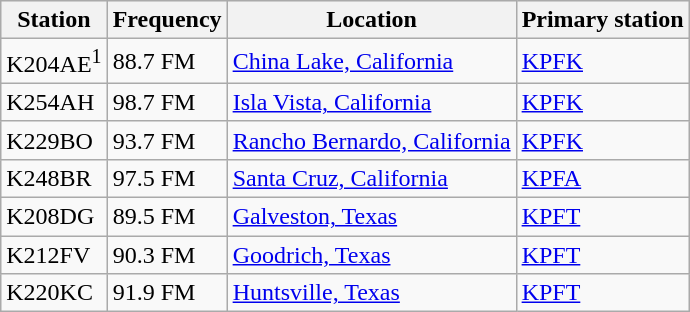<table class="wikitable">
<tr bgcolor=#EEEEEE>
<th>Station</th>
<th>Frequency</th>
<th>Location</th>
<th>Primary station</th>
</tr>
<tr>
<td>K204AE<sup>1</sup></td>
<td>88.7 FM</td>
<td><a href='#'>China Lake, California</a></td>
<td><a href='#'>KPFK</a></td>
</tr>
<tr>
<td>K254AH</td>
<td>98.7 FM</td>
<td><a href='#'>Isla Vista, California</a></td>
<td><a href='#'>KPFK</a></td>
</tr>
<tr>
<td>K229BO</td>
<td>93.7 FM</td>
<td><a href='#'>Rancho Bernardo, California</a></td>
<td><a href='#'>KPFK</a></td>
</tr>
<tr>
<td>K248BR</td>
<td>97.5 FM</td>
<td><a href='#'>Santa Cruz, California</a></td>
<td><a href='#'>KPFA</a></td>
</tr>
<tr>
<td>K208DG</td>
<td>89.5 FM</td>
<td><a href='#'>Galveston, Texas</a></td>
<td><a href='#'>KPFT</a></td>
</tr>
<tr>
<td>K212FV</td>
<td>90.3 FM</td>
<td><a href='#'>Goodrich, Texas</a></td>
<td><a href='#'>KPFT</a></td>
</tr>
<tr>
<td>K220KC</td>
<td>91.9 FM</td>
<td><a href='#'>Huntsville, Texas</a></td>
<td><a href='#'>KPFT</a></td>
</tr>
</table>
